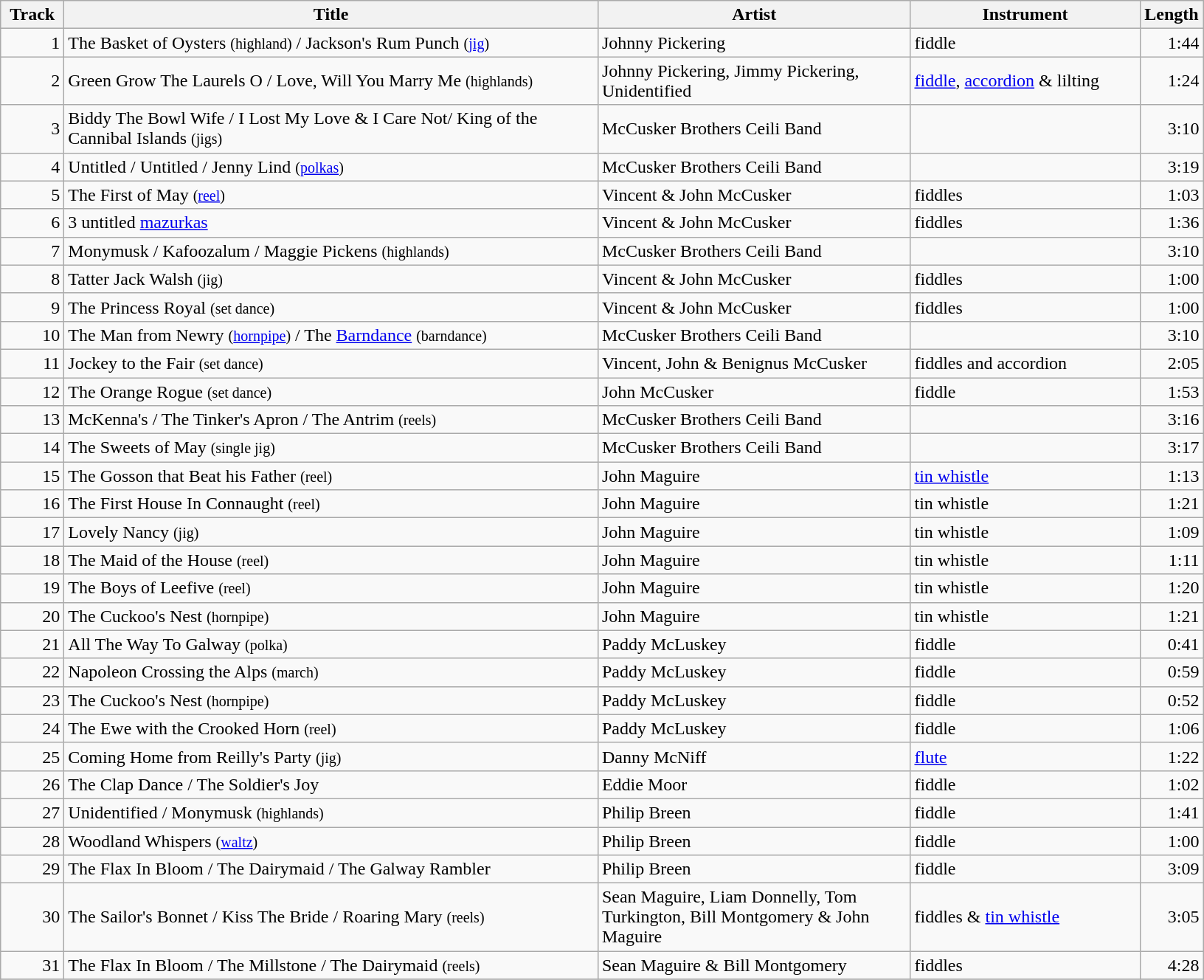<table class="wikitable">
<tr>
<th style="width:  50px">Track</th>
<th style="width: 475px">Title</th>
<th style="width: 275px">Artist</th>
<th style="width: 200px">Instrument</th>
<th style="width:  50px">Length</th>
</tr>
<tr>
<td style="text-align: right;">1</td>
<td>The Basket of Oysters <small>(highland)</small> / Jackson's Rum Punch <small>(<a href='#'>jig</a>)</small></td>
<td>Johnny Pickering</td>
<td>fiddle</td>
<td style="text-align: right;">1:44</td>
</tr>
<tr>
<td style="text-align: right;">2</td>
<td>Green Grow The Laurels O / Love, Will You Marry Me <small>(highlands)</small></td>
<td>Johnny Pickering, Jimmy Pickering, Unidentified</td>
<td><a href='#'>fiddle</a>, <a href='#'>accordion</a> & lilting</td>
<td style="text-align: right;">1:24</td>
</tr>
<tr>
<td style="text-align: right;">3</td>
<td>Biddy The Bowl Wife / I Lost My Love & I Care Not/ King of the Cannibal Islands <small>(jigs)</small></td>
<td>McCusker Brothers Ceili Band</td>
<td></td>
<td style="text-align: right;">3:10</td>
</tr>
<tr>
<td style="text-align: right;">4</td>
<td>Untitled / Untitled / Jenny Lind <small>(<a href='#'>polkas</a>)</small></td>
<td>McCusker Brothers Ceili Band</td>
<td></td>
<td style="text-align: right;">3:19</td>
</tr>
<tr>
<td style="text-align: right;">5</td>
<td>The First of May <small>(<a href='#'>reel</a>)</small></td>
<td>Vincent & John McCusker</td>
<td>fiddles</td>
<td style="text-align: right;">1:03</td>
</tr>
<tr>
<td style="text-align: right;">6</td>
<td>3 untitled <a href='#'>mazurkas</a></td>
<td>Vincent & John McCusker</td>
<td>fiddles</td>
<td style="text-align: right;">1:36</td>
</tr>
<tr>
<td style="text-align: right;">7</td>
<td>Monymusk / Kafoozalum / Maggie Pickens <small>(highlands)</small></td>
<td>McCusker Brothers Ceili Band</td>
<td></td>
<td style="text-align: right;">3:10</td>
</tr>
<tr>
<td style="text-align: right;">8</td>
<td>Tatter Jack Walsh <small>(jig)</small></td>
<td>Vincent & John McCusker</td>
<td>fiddles</td>
<td style="text-align: right;">1:00</td>
</tr>
<tr>
<td style="text-align: right;">9</td>
<td>The Princess Royal <small>(set dance)</small></td>
<td>Vincent & John McCusker</td>
<td>fiddles</td>
<td style="text-align: right;">1:00</td>
</tr>
<tr>
<td style="text-align: right;">10</td>
<td>The Man from Newry <small>(<a href='#'>hornpipe</a>)</small> / The <a href='#'>Barndance</a> <small>(barndance)</small></td>
<td>McCusker Brothers Ceili Band</td>
<td></td>
<td style="text-align: right;">3:10</td>
</tr>
<tr>
<td style="text-align: right;">11</td>
<td>Jockey to the Fair <small>(set dance)</small></td>
<td>Vincent, John & Benignus McCusker</td>
<td>fiddles and accordion</td>
<td style="text-align: right;">2:05</td>
</tr>
<tr>
<td style="text-align: right;">12</td>
<td>The Orange Rogue <small>(set dance)</small></td>
<td>John McCusker</td>
<td>fiddle</td>
<td style="text-align: right;">1:53</td>
</tr>
<tr>
<td style="text-align: right;">13</td>
<td>McKenna's / The Tinker's Apron / The Antrim <small>(reels)</small></td>
<td>McCusker Brothers Ceili Band</td>
<td></td>
<td style="text-align: right;">3:16</td>
</tr>
<tr>
<td style="text-align: right;">14</td>
<td>The Sweets of May <small>(single jig)</small></td>
<td>McCusker Brothers Ceili Band</td>
<td></td>
<td style="text-align: right;">3:17</td>
</tr>
<tr>
<td style="text-align: right;">15</td>
<td>The Gosson that Beat his Father <small>(reel)</small></td>
<td>John Maguire</td>
<td><a href='#'>tin whistle</a></td>
<td style="text-align: right;">1:13</td>
</tr>
<tr>
<td style="text-align: right;">16</td>
<td>The First House In Connaught <small>(reel)</small></td>
<td>John Maguire</td>
<td>tin whistle</td>
<td style="text-align: right;">1:21</td>
</tr>
<tr>
<td style="text-align: right;">17</td>
<td>Lovely Nancy <small>(jig)</small></td>
<td>John Maguire</td>
<td>tin whistle</td>
<td style="text-align: right;">1:09</td>
</tr>
<tr>
<td style="text-align: right;">18</td>
<td>The Maid of the House <small>(reel)</small></td>
<td>John Maguire</td>
<td>tin whistle</td>
<td style="text-align: right;">1:11</td>
</tr>
<tr>
<td style="text-align: right;">19</td>
<td>The Boys of Leefive <small>(reel)</small></td>
<td>John Maguire</td>
<td>tin whistle</td>
<td style="text-align: right;">1:20</td>
</tr>
<tr>
<td style="text-align: right;">20</td>
<td>The Cuckoo's Nest <small>(hornpipe)</small></td>
<td>John Maguire</td>
<td>tin whistle</td>
<td style="text-align: right;">1:21</td>
</tr>
<tr>
<td style="text-align: right;">21</td>
<td>All The Way To Galway <small>(polka)</small></td>
<td>Paddy McLuskey</td>
<td>fiddle</td>
<td style="text-align: right;">0:41</td>
</tr>
<tr>
<td style="text-align: right;">22</td>
<td>Napoleon Crossing the Alps <small>(march)</small></td>
<td>Paddy McLuskey</td>
<td>fiddle</td>
<td style="text-align: right;">0:59</td>
</tr>
<tr>
<td style="text-align: right;">23</td>
<td>The Cuckoo's Nest <small>(hornpipe)</small></td>
<td>Paddy McLuskey</td>
<td>fiddle</td>
<td style="text-align: right;">0:52</td>
</tr>
<tr>
<td style="text-align: right;">24</td>
<td>The Ewe with the Crooked Horn <small>(reel)</small></td>
<td>Paddy McLuskey</td>
<td>fiddle</td>
<td style="text-align: right;">1:06</td>
</tr>
<tr>
<td style="text-align: right;">25</td>
<td>Coming Home from Reilly's Party <small>(jig)</small></td>
<td>Danny McNiff</td>
<td><a href='#'>flute</a></td>
<td style="text-align: right;">1:22</td>
</tr>
<tr>
<td style="text-align: right;">26</td>
<td>The Clap Dance / The Soldier's Joy</td>
<td>Eddie Moor</td>
<td>fiddle</td>
<td style="text-align: right;">1:02</td>
</tr>
<tr>
<td style="text-align: right;">27</td>
<td>Unidentified / Monymusk <small>(highlands)</small></td>
<td>Philip Breen</td>
<td>fiddle</td>
<td style="text-align: right;">1:41</td>
</tr>
<tr>
<td style="text-align: right;">28</td>
<td>Woodland Whispers <small>(<a href='#'>waltz</a>)</small></td>
<td>Philip Breen</td>
<td>fiddle</td>
<td style="text-align: right;">1:00</td>
</tr>
<tr>
<td style="text-align: right;">29</td>
<td>The Flax In Bloom / The Dairymaid / The Galway Rambler</td>
<td>Philip Breen</td>
<td>fiddle</td>
<td style="text-align: right;">3:09</td>
</tr>
<tr>
<td style="text-align: right;">30</td>
<td>The Sailor's Bonnet / Kiss The Bride / Roaring Mary <small>(reels)</small></td>
<td>Sean Maguire, Liam Donnelly, Tom Turkington, Bill Montgomery & John Maguire</td>
<td>fiddles & <a href='#'>tin whistle</a></td>
<td style="text-align: right;">3:05</td>
</tr>
<tr>
<td style="text-align: right;">31</td>
<td>The Flax In Bloom / The Millstone / The Dairymaid <small>(reels)</small></td>
<td>Sean Maguire & Bill Montgomery</td>
<td>fiddles</td>
<td style="text-align: right;">4:28</td>
</tr>
<tr>
</tr>
</table>
